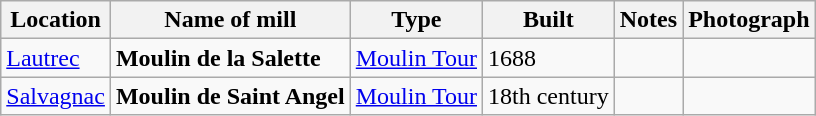<table class="wikitable">
<tr>
<th>Location</th>
<th>Name of mill</th>
<th>Type</th>
<th>Built</th>
<th>Notes</th>
<th>Photograph</th>
</tr>
<tr>
<td><a href='#'>Lautrec</a></td>
<td><strong>Moulin de la Salette</strong></td>
<td><a href='#'>Moulin Tour</a></td>
<td>1688</td>
<td> </td>
<td></td>
</tr>
<tr>
<td><a href='#'>Salvagnac</a></td>
<td><strong>Moulin de Saint Angel</strong></td>
<td><a href='#'>Moulin Tour</a></td>
<td>18th century</td>
<td> </td>
<td></td>
</tr>
</table>
